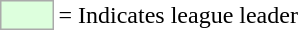<table>
<tr>
<td style="background:#DDFFDD; border:1px solid #aaa; width:2em;"></td>
<td>= Indicates league leader</td>
</tr>
</table>
